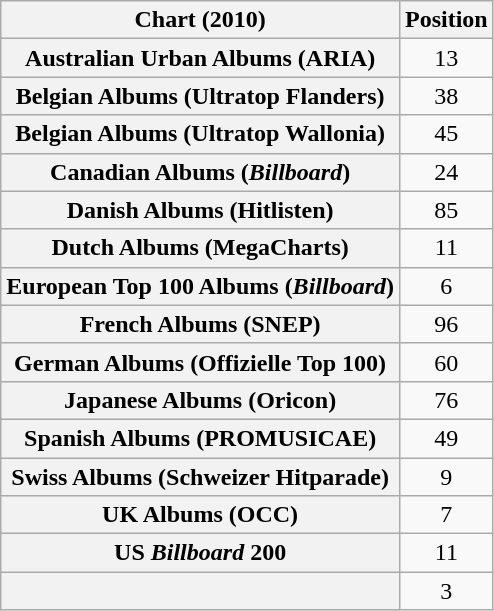<table class="wikitable sortable plainrowheaders" style="text-align:center">
<tr>
<th scope="col">Chart (2010)</th>
<th scope="col">Position</th>
</tr>
<tr>
<th scope="row">Australian Urban Albums (ARIA)</th>
<td>13</td>
</tr>
<tr>
<th scope="row">Belgian Albums (Ultratop Flanders)</th>
<td>38</td>
</tr>
<tr>
<th scope="row">Belgian Albums (Ultratop Wallonia)</th>
<td>45</td>
</tr>
<tr>
<th scope="row">Canadian Albums (<em>Billboard</em>)</th>
<td>24</td>
</tr>
<tr>
<th scope="row">Danish Albums (Hitlisten)</th>
<td>85</td>
</tr>
<tr>
<th scope="row">Dutch Albums (MegaCharts)</th>
<td>11</td>
</tr>
<tr>
<th scope="row">European Top 100 Albums (<em>Billboard</em>)</th>
<td>6</td>
</tr>
<tr>
<th scope="row">French Albums (SNEP)</th>
<td>96</td>
</tr>
<tr>
<th scope="row">German Albums (Offizielle Top 100)</th>
<td>60</td>
</tr>
<tr>
<th scope="row">Japanese Albums (Oricon)</th>
<td>76</td>
</tr>
<tr>
<th scope="row">Spanish Albums (PROMUSICAE)</th>
<td>49</td>
</tr>
<tr>
<th scope="row">Swiss Albums (Schweizer Hitparade)</th>
<td>9</td>
</tr>
<tr>
<th scope="row">UK Albums (OCC)</th>
<td>7</td>
</tr>
<tr>
<th scope="row">US <em>Billboard</em> 200</th>
<td>11</td>
</tr>
<tr>
<th scope="row"></th>
<td>3</td>
</tr>
</table>
